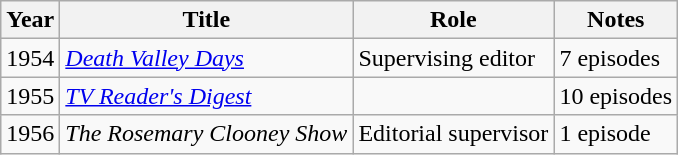<table class="wikitable">
<tr>
<th>Year</th>
<th>Title</th>
<th>Role</th>
<th>Notes</th>
</tr>
<tr>
<td>1954</td>
<td><em><a href='#'>Death Valley Days</a></em></td>
<td>Supervising editor</td>
<td>7 episodes</td>
</tr>
<tr>
<td>1955</td>
<td><em><a href='#'>TV Reader's Digest</a></em></td>
<td></td>
<td>10 episodes</td>
</tr>
<tr>
<td>1956</td>
<td><em>The Rosemary Clooney Show</em></td>
<td>Editorial supervisor</td>
<td>1 episode</td>
</tr>
</table>
